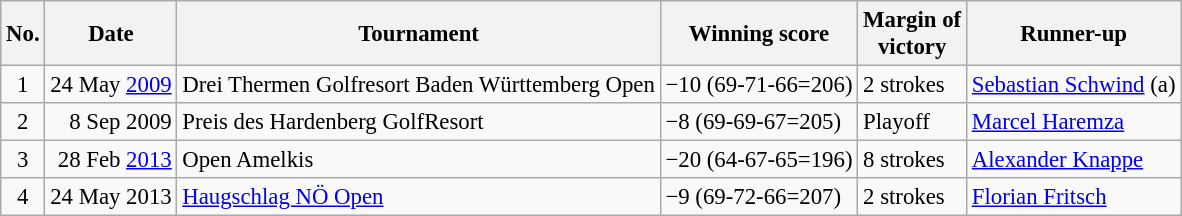<table class="wikitable" style="font-size:95%;">
<tr>
<th>No.</th>
<th>Date</th>
<th>Tournament</th>
<th>Winning score</th>
<th>Margin of<br>victory</th>
<th>Runner-up</th>
</tr>
<tr>
<td align=center>1</td>
<td align=right>24 May <a href='#'>2009</a></td>
<td>Drei Thermen Golfresort Baden Württemberg Open</td>
<td>−10 (69-71-66=206)</td>
<td>2 strokes</td>
<td> <a href='#'>Sebastian Schwind</a> (a)</td>
</tr>
<tr>
<td align=center>2</td>
<td align=right>8 Sep 2009</td>
<td>Preis des Hardenberg GolfResort</td>
<td>−8 (69-69-67=205)</td>
<td>Playoff</td>
<td> <a href='#'>Marcel Haremza</a></td>
</tr>
<tr>
<td align=center>3</td>
<td align=right>28 Feb <a href='#'>2013</a></td>
<td>Open Amelkis</td>
<td>−20 (64-67-65=196)</td>
<td>8 strokes</td>
<td> <a href='#'>Alexander Knappe</a></td>
</tr>
<tr>
<td align=center>4</td>
<td align=right>24 May 2013</td>
<td><a href='#'>Haugschlag NÖ Open</a></td>
<td>−9 (69-72-66=207)</td>
<td>2 strokes</td>
<td> <a href='#'>Florian Fritsch</a></td>
</tr>
</table>
